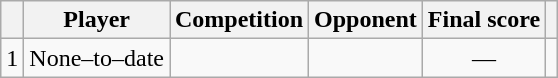<table class="wikitable" style="text-align:center;">
<tr>
<th></th>
<th>Player</th>
<th>Competition</th>
<th>Opponent</th>
<th>Final score</th>
<th></th>
</tr>
<tr>
<td>1</td>
<td>None–to–date</td>
<td></td>
<td></td>
<td>—</td>
<td></td>
</tr>
</table>
